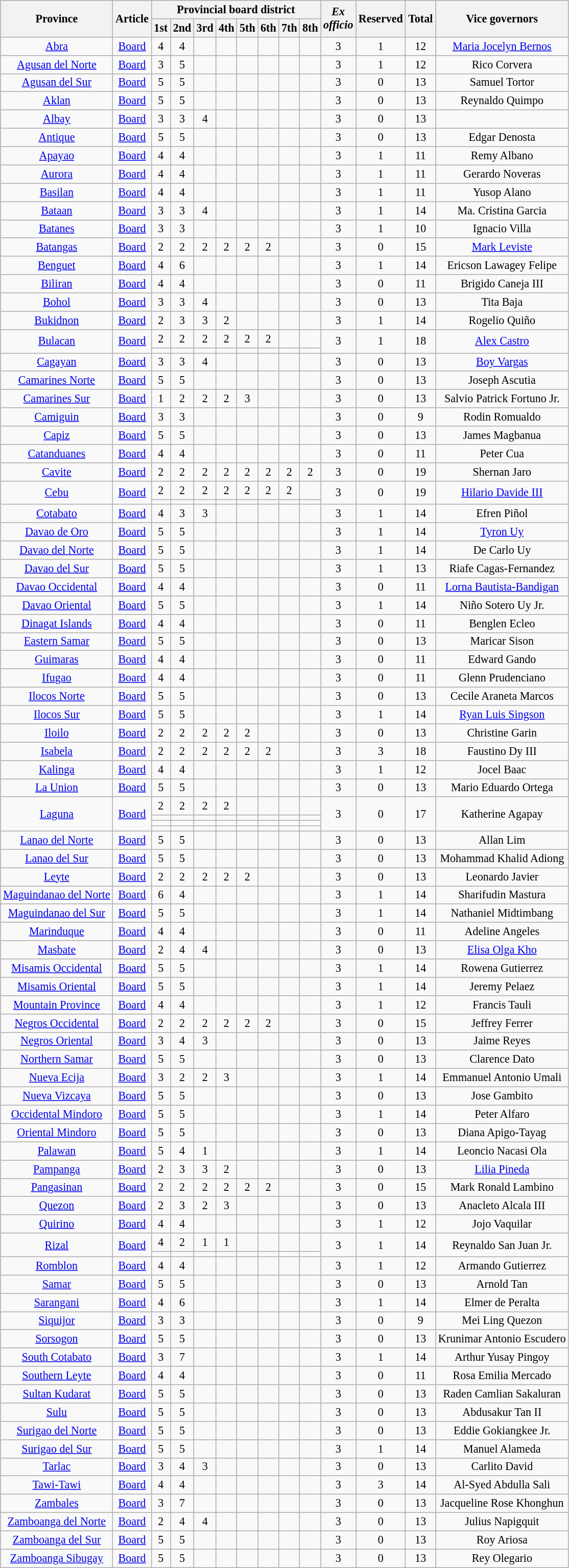<table class="wikitable" style="text-align:center; margin: auto; font-size:92%;">
<tr>
<th rowspan=2>Province</th>
<th rowspan="2">Article</th>
<th colspan="8">Provincial board district</th>
<th rowspan=2><em>Ex<br>officio</em></th>
<th rowspan="2">Reserved</th>
<th rowspan=2>Total</th>
<th rowspan="2">Vice governors</th>
</tr>
<tr>
<th>1st</th>
<th>2nd</th>
<th>3rd</th>
<th>4th</th>
<th>5th</th>
<th>6th</th>
<th>7th</th>
<th>8th</th>
</tr>
<tr>
<td><a href='#'>Abra</a></td>
<td><a href='#'>Board</a></td>
<td>4</td>
<td>4</td>
<td></td>
<td></td>
<td></td>
<td></td>
<td></td>
<td></td>
<td>3</td>
<td>1</td>
<td>12</td>
<td><a href='#'>Maria Jocelyn Bernos</a></td>
</tr>
<tr>
<td><a href='#'>Agusan del Norte</a></td>
<td><a href='#'>Board</a></td>
<td>3</td>
<td>5</td>
<td></td>
<td></td>
<td></td>
<td></td>
<td></td>
<td></td>
<td>3</td>
<td>1</td>
<td>12</td>
<td>Rico Corvera</td>
</tr>
<tr>
<td><a href='#'>Agusan del Sur</a></td>
<td><a href='#'>Board</a></td>
<td>5</td>
<td>5</td>
<td></td>
<td></td>
<td></td>
<td></td>
<td></td>
<td></td>
<td>3</td>
<td>0</td>
<td>13</td>
<td>Samuel Tortor</td>
</tr>
<tr>
<td><a href='#'>Aklan</a></td>
<td><a href='#'>Board</a></td>
<td>5</td>
<td>5</td>
<td></td>
<td></td>
<td></td>
<td></td>
<td></td>
<td></td>
<td>3</td>
<td>0</td>
<td>13</td>
<td>Reynaldo Quimpo</td>
</tr>
<tr>
<td><a href='#'>Albay</a></td>
<td><a href='#'>Board</a></td>
<td>3</td>
<td>3</td>
<td>4</td>
<td></td>
<td></td>
<td></td>
<td></td>
<td></td>
<td>3</td>
<td>0</td>
<td>13</td>
<td></td>
</tr>
<tr>
<td><a href='#'>Antique</a></td>
<td><a href='#'>Board</a></td>
<td>5</td>
<td>5</td>
<td></td>
<td></td>
<td></td>
<td></td>
<td></td>
<td></td>
<td>3</td>
<td>0</td>
<td>13</td>
<td>Edgar Denosta</td>
</tr>
<tr>
<td><a href='#'>Apayao</a></td>
<td><a href='#'>Board</a></td>
<td>4</td>
<td>4</td>
<td></td>
<td></td>
<td></td>
<td></td>
<td></td>
<td></td>
<td>3</td>
<td>1</td>
<td>11</td>
<td>Remy Albano</td>
</tr>
<tr>
<td><a href='#'>Aurora</a></td>
<td><a href='#'>Board</a></td>
<td>4</td>
<td>4</td>
<td></td>
<td></td>
<td></td>
<td></td>
<td></td>
<td></td>
<td>3</td>
<td>1</td>
<td>11</td>
<td>Gerardo Noveras</td>
</tr>
<tr>
<td><a href='#'>Basilan</a></td>
<td><a href='#'>Board</a></td>
<td>4</td>
<td>4</td>
<td></td>
<td></td>
<td></td>
<td></td>
<td></td>
<td></td>
<td>3</td>
<td>1</td>
<td>11</td>
<td>Yusop Alano</td>
</tr>
<tr>
<td><a href='#'>Bataan</a></td>
<td><a href='#'>Board</a></td>
<td>3</td>
<td>3</td>
<td>4</td>
<td></td>
<td></td>
<td></td>
<td></td>
<td></td>
<td>3</td>
<td>1</td>
<td>14</td>
<td>Ma. Cristina Garcia</td>
</tr>
<tr>
<td><a href='#'>Batanes</a></td>
<td><a href='#'>Board</a></td>
<td>3</td>
<td>3</td>
<td></td>
<td></td>
<td></td>
<td></td>
<td></td>
<td></td>
<td>3</td>
<td>1</td>
<td>10</td>
<td>Ignacio Villa</td>
</tr>
<tr>
<td><a href='#'>Batangas</a></td>
<td><a href='#'>Board</a></td>
<td>2</td>
<td>2</td>
<td>2</td>
<td>2</td>
<td>2</td>
<td>2</td>
<td></td>
<td></td>
<td>3</td>
<td>0</td>
<td>15</td>
<td><a href='#'>Mark Leviste</a></td>
</tr>
<tr>
<td><a href='#'>Benguet</a></td>
<td><a href='#'>Board</a></td>
<td>4</td>
<td>6</td>
<td></td>
<td></td>
<td></td>
<td></td>
<td></td>
<td></td>
<td>3</td>
<td>1</td>
<td>14</td>
<td>Ericson Lawagey Felipe</td>
</tr>
<tr>
<td><a href='#'>Biliran</a></td>
<td><a href='#'>Board</a></td>
<td>4</td>
<td>4</td>
<td></td>
<td></td>
<td></td>
<td></td>
<td></td>
<td></td>
<td>3</td>
<td>0</td>
<td>11</td>
<td>Brigido Caneja III</td>
</tr>
<tr>
<td><a href='#'>Bohol</a></td>
<td><a href='#'>Board</a></td>
<td>3</td>
<td>3</td>
<td>4</td>
<td></td>
<td></td>
<td></td>
<td></td>
<td></td>
<td>3</td>
<td>0</td>
<td>13</td>
<td>Tita Baja</td>
</tr>
<tr>
<td><a href='#'>Bukidnon</a></td>
<td><a href='#'>Board</a></td>
<td>2</td>
<td>3</td>
<td>3</td>
<td>2</td>
<td></td>
<td></td>
<td></td>
<td></td>
<td>3</td>
<td>1</td>
<td>14</td>
<td>Rogelio Quiño</td>
</tr>
<tr>
<td rowspan="2"><a href='#'>Bulacan</a></td>
<td rowspan="2"><a href='#'>Board</a></td>
<td>2</td>
<td>2</td>
<td>2</td>
<td>2</td>
<td>2</td>
<td>2</td>
<td></td>
<td></td>
<td rowspan="2">3</td>
<td rowspan="2">1</td>
<td rowspan="2">18</td>
<td rowspan="2"><a href='#'>Alex Castro</a></td>
</tr>
<tr>
<td></td>
<td></td>
<td></td>
<td></td>
<td></td>
<td></td>
<td></td>
<td></td>
</tr>
<tr>
<td><a href='#'>Cagayan</a></td>
<td><a href='#'>Board</a></td>
<td>3</td>
<td>3</td>
<td>4</td>
<td></td>
<td></td>
<td></td>
<td></td>
<td></td>
<td>3</td>
<td>0</td>
<td>13</td>
<td><a href='#'>Boy Vargas</a></td>
</tr>
<tr>
<td><a href='#'>Camarines Norte</a></td>
<td><a href='#'>Board</a></td>
<td>5</td>
<td>5</td>
<td></td>
<td></td>
<td></td>
<td></td>
<td></td>
<td></td>
<td>3</td>
<td>0</td>
<td>13</td>
<td>Joseph Ascutia</td>
</tr>
<tr>
<td><a href='#'>Camarines Sur</a></td>
<td><a href='#'>Board</a></td>
<td>1</td>
<td>2</td>
<td>2</td>
<td>2</td>
<td>3</td>
<td></td>
<td></td>
<td></td>
<td>3</td>
<td>0</td>
<td>13</td>
<td>Salvio Patrick Fortuno Jr.</td>
</tr>
<tr>
<td><a href='#'>Camiguin</a></td>
<td><a href='#'>Board</a></td>
<td>3</td>
<td>3</td>
<td></td>
<td></td>
<td></td>
<td></td>
<td></td>
<td></td>
<td>3</td>
<td>0</td>
<td>9</td>
<td>Rodin Romualdo</td>
</tr>
<tr>
<td><a href='#'>Capiz</a></td>
<td><a href='#'>Board</a></td>
<td>5</td>
<td>5</td>
<td></td>
<td></td>
<td></td>
<td></td>
<td></td>
<td></td>
<td>3</td>
<td>0</td>
<td>13</td>
<td>James Magbanua</td>
</tr>
<tr>
<td><a href='#'>Catanduanes</a></td>
<td><a href='#'>Board</a></td>
<td>4</td>
<td>4</td>
<td></td>
<td></td>
<td></td>
<td></td>
<td></td>
<td></td>
<td>3</td>
<td>0</td>
<td>11</td>
<td>Peter Cua</td>
</tr>
<tr>
<td><a href='#'>Cavite</a></td>
<td><a href='#'>Board</a></td>
<td>2</td>
<td>2</td>
<td>2</td>
<td>2</td>
<td>2</td>
<td>2</td>
<td>2</td>
<td>2</td>
<td>3</td>
<td>0</td>
<td>19</td>
<td>Shernan Jaro</td>
</tr>
<tr>
<td rowspan="2"><a href='#'>Cebu</a></td>
<td rowspan="2"><a href='#'>Board</a></td>
<td>2</td>
<td>2</td>
<td>2</td>
<td>2</td>
<td>2</td>
<td>2</td>
<td>2</td>
<td></td>
<td rowspan="2">3</td>
<td rowspan="2">0</td>
<td rowspan="2">19</td>
<td rowspan="2"><a href='#'>Hilario Davide III</a></td>
</tr>
<tr>
<td></td>
<td></td>
<td></td>
<td></td>
<td></td>
<td></td>
<td></td>
<td></td>
</tr>
<tr>
<td><a href='#'>Cotabato</a></td>
<td><a href='#'>Board</a></td>
<td>4</td>
<td>3</td>
<td>3</td>
<td></td>
<td></td>
<td></td>
<td></td>
<td></td>
<td>3</td>
<td>1</td>
<td>14</td>
<td>Efren Piñol</td>
</tr>
<tr>
<td><a href='#'>Davao de Oro</a></td>
<td><a href='#'>Board</a></td>
<td>5</td>
<td>5</td>
<td></td>
<td></td>
<td></td>
<td></td>
<td></td>
<td></td>
<td>3</td>
<td>1</td>
<td>14</td>
<td><a href='#'>Tyron Uy</a></td>
</tr>
<tr>
<td><a href='#'>Davao del Norte</a></td>
<td><a href='#'>Board</a></td>
<td>5</td>
<td>5</td>
<td></td>
<td></td>
<td></td>
<td></td>
<td></td>
<td></td>
<td>3</td>
<td>1</td>
<td>14</td>
<td>De Carlo Uy</td>
</tr>
<tr>
<td><a href='#'>Davao del Sur</a></td>
<td><a href='#'>Board</a></td>
<td>5</td>
<td>5</td>
<td></td>
<td></td>
<td></td>
<td></td>
<td></td>
<td></td>
<td>3</td>
<td>1</td>
<td>13</td>
<td>Riafe Cagas-Fernandez</td>
</tr>
<tr>
<td><a href='#'>Davao Occidental</a></td>
<td><a href='#'>Board</a></td>
<td>4</td>
<td>4</td>
<td></td>
<td></td>
<td></td>
<td></td>
<td></td>
<td></td>
<td>3</td>
<td>0</td>
<td>11</td>
<td><a href='#'>Lorna Bautista-Bandigan</a></td>
</tr>
<tr>
<td><a href='#'>Davao Oriental</a></td>
<td><a href='#'>Board</a></td>
<td>5</td>
<td>5</td>
<td></td>
<td></td>
<td></td>
<td></td>
<td></td>
<td></td>
<td>3</td>
<td>1</td>
<td>14</td>
<td>Niño Sotero Uy Jr.</td>
</tr>
<tr>
<td><a href='#'>Dinagat Islands</a></td>
<td><a href='#'>Board</a></td>
<td>4</td>
<td>4</td>
<td></td>
<td></td>
<td></td>
<td></td>
<td></td>
<td></td>
<td>3</td>
<td>0</td>
<td>11</td>
<td>Benglen Ecleo</td>
</tr>
<tr>
<td><a href='#'>Eastern Samar</a></td>
<td><a href='#'>Board</a></td>
<td>5</td>
<td>5</td>
<td></td>
<td></td>
<td></td>
<td></td>
<td></td>
<td></td>
<td>3</td>
<td>0</td>
<td>13</td>
<td>Maricar Sison</td>
</tr>
<tr>
<td><a href='#'>Guimaras</a></td>
<td><a href='#'>Board</a></td>
<td>4</td>
<td>4</td>
<td></td>
<td></td>
<td></td>
<td></td>
<td></td>
<td></td>
<td>3</td>
<td>0</td>
<td>11</td>
<td>Edward Gando</td>
</tr>
<tr>
<td><a href='#'>Ifugao</a></td>
<td><a href='#'>Board</a></td>
<td>4</td>
<td>4</td>
<td></td>
<td></td>
<td></td>
<td></td>
<td></td>
<td></td>
<td>3</td>
<td>0</td>
<td>11</td>
<td>Glenn Prudenciano</td>
</tr>
<tr>
<td><a href='#'>Ilocos Norte</a></td>
<td><a href='#'>Board</a></td>
<td>5</td>
<td>5</td>
<td></td>
<td></td>
<td></td>
<td></td>
<td></td>
<td></td>
<td>3</td>
<td>0</td>
<td>13</td>
<td>Cecile Araneta Marcos</td>
</tr>
<tr>
<td><a href='#'>Ilocos Sur</a></td>
<td><a href='#'>Board</a></td>
<td>5</td>
<td>5</td>
<td></td>
<td></td>
<td></td>
<td></td>
<td></td>
<td></td>
<td>3</td>
<td>1</td>
<td>14</td>
<td><a href='#'>Ryan Luis Singson</a></td>
</tr>
<tr>
<td><a href='#'>Iloilo</a></td>
<td><a href='#'>Board</a></td>
<td>2</td>
<td>2</td>
<td>2</td>
<td>2</td>
<td>2</td>
<td></td>
<td></td>
<td></td>
<td>3</td>
<td>0</td>
<td>13</td>
<td>Christine Garin</td>
</tr>
<tr>
<td><a href='#'>Isabela</a></td>
<td><a href='#'>Board</a></td>
<td>2</td>
<td>2</td>
<td>2</td>
<td>2</td>
<td>2</td>
<td>2</td>
<td></td>
<td></td>
<td>3</td>
<td>3</td>
<td>18</td>
<td>Faustino Dy III</td>
</tr>
<tr>
<td><a href='#'>Kalinga</a></td>
<td><a href='#'>Board</a></td>
<td>4</td>
<td>4</td>
<td></td>
<td></td>
<td></td>
<td></td>
<td></td>
<td></td>
<td>3</td>
<td>1</td>
<td>12</td>
<td>Jocel Baac</td>
</tr>
<tr>
<td><a href='#'>La Union</a></td>
<td><a href='#'>Board</a></td>
<td>5</td>
<td>5</td>
<td></td>
<td></td>
<td></td>
<td></td>
<td></td>
<td></td>
<td>3</td>
<td>0</td>
<td>13</td>
<td>Mario Eduardo Ortega</td>
</tr>
<tr>
<td rowspan="4"><a href='#'>Laguna</a></td>
<td rowspan="4"><a href='#'>Board</a></td>
<td>2</td>
<td>2</td>
<td>2</td>
<td>2</td>
<td></td>
<td></td>
<td></td>
<td></td>
<td rowspan="4">3</td>
<td rowspan="4">0</td>
<td rowspan="4">17</td>
<td rowspan="4">Katherine Agapay</td>
</tr>
<tr>
<td></td>
<td></td>
<td></td>
<td></td>
<td></td>
<td></td>
<td></td>
<td></td>
</tr>
<tr>
<td></td>
<td></td>
<td></td>
<td></td>
<td></td>
<td></td>
<td></td>
<td></td>
</tr>
<tr>
<td></td>
<td></td>
<td></td>
<td></td>
<td></td>
<td></td>
<td></td>
<td></td>
</tr>
<tr>
<td><a href='#'>Lanao del Norte</a></td>
<td><a href='#'>Board</a></td>
<td>5</td>
<td>5</td>
<td></td>
<td></td>
<td></td>
<td></td>
<td></td>
<td></td>
<td>3</td>
<td>0</td>
<td>13</td>
<td>Allan Lim</td>
</tr>
<tr>
<td><a href='#'>Lanao del Sur</a></td>
<td><a href='#'>Board</a></td>
<td>5</td>
<td>5</td>
<td></td>
<td></td>
<td></td>
<td></td>
<td></td>
<td></td>
<td>3</td>
<td>0</td>
<td>13</td>
<td>Mohammad Khalid Adiong</td>
</tr>
<tr>
<td><a href='#'>Leyte</a></td>
<td><a href='#'>Board</a></td>
<td>2</td>
<td>2</td>
<td>2</td>
<td>2</td>
<td>2</td>
<td></td>
<td></td>
<td></td>
<td>3</td>
<td>0</td>
<td>13</td>
<td>Leonardo Javier</td>
</tr>
<tr>
<td><a href='#'>Maguindanao del Norte</a></td>
<td><a href='#'>Board</a></td>
<td>6</td>
<td>4</td>
<td></td>
<td></td>
<td></td>
<td></td>
<td></td>
<td></td>
<td>3</td>
<td>1</td>
<td>14</td>
<td>Sharifudin Mastura</td>
</tr>
<tr>
<td><a href='#'>Maguindanao del Sur</a></td>
<td><a href='#'>Board</a></td>
<td>5</td>
<td>5</td>
<td></td>
<td></td>
<td></td>
<td></td>
<td></td>
<td></td>
<td>3</td>
<td>1</td>
<td>14</td>
<td>Nathaniel Midtimbang</td>
</tr>
<tr>
<td><a href='#'>Marinduque</a></td>
<td><a href='#'>Board</a></td>
<td>4</td>
<td>4</td>
<td></td>
<td></td>
<td></td>
<td></td>
<td></td>
<td></td>
<td>3</td>
<td>0</td>
<td>11</td>
<td>Adeline Angeles</td>
</tr>
<tr>
<td><a href='#'>Masbate</a></td>
<td><a href='#'>Board</a></td>
<td>2</td>
<td>4</td>
<td>4</td>
<td></td>
<td></td>
<td></td>
<td></td>
<td></td>
<td>3</td>
<td>0</td>
<td>13</td>
<td><a href='#'>Elisa Olga Kho</a></td>
</tr>
<tr>
<td><a href='#'>Misamis Occidental</a></td>
<td><a href='#'>Board</a></td>
<td>5</td>
<td>5</td>
<td></td>
<td></td>
<td></td>
<td></td>
<td></td>
<td></td>
<td>3</td>
<td>1</td>
<td>14</td>
<td>Rowena Gutierrez</td>
</tr>
<tr>
<td><a href='#'>Misamis Oriental</a></td>
<td><a href='#'>Board</a></td>
<td>5</td>
<td>5</td>
<td></td>
<td></td>
<td></td>
<td></td>
<td></td>
<td></td>
<td>3</td>
<td>1</td>
<td>14</td>
<td>Jeremy Pelaez</td>
</tr>
<tr>
<td><a href='#'>Mountain Province</a></td>
<td><a href='#'>Board</a></td>
<td>4</td>
<td>4</td>
<td></td>
<td></td>
<td></td>
<td></td>
<td></td>
<td></td>
<td>3</td>
<td>1</td>
<td>12</td>
<td>Francis Tauli</td>
</tr>
<tr>
<td><a href='#'>Negros Occidental</a></td>
<td><a href='#'>Board</a></td>
<td>2</td>
<td>2</td>
<td>2</td>
<td>2</td>
<td>2</td>
<td>2</td>
<td></td>
<td></td>
<td>3</td>
<td>0</td>
<td>15</td>
<td>Jeffrey Ferrer</td>
</tr>
<tr>
<td><a href='#'>Negros Oriental</a></td>
<td><a href='#'>Board</a></td>
<td>3</td>
<td>4</td>
<td>3</td>
<td></td>
<td></td>
<td></td>
<td></td>
<td></td>
<td>3</td>
<td>0</td>
<td>13</td>
<td>Jaime Reyes</td>
</tr>
<tr>
<td><a href='#'>Northern Samar</a></td>
<td><a href='#'>Board</a></td>
<td>5</td>
<td>5</td>
<td></td>
<td></td>
<td></td>
<td></td>
<td></td>
<td></td>
<td>3</td>
<td>0</td>
<td>13</td>
<td>Clarence Dato</td>
</tr>
<tr>
<td><a href='#'>Nueva Ecija</a></td>
<td><a href='#'>Board</a></td>
<td>3</td>
<td>2</td>
<td>2</td>
<td>3</td>
<td></td>
<td></td>
<td></td>
<td></td>
<td>3</td>
<td>1</td>
<td>14</td>
<td>Emmanuel Antonio Umali</td>
</tr>
<tr>
<td><a href='#'>Nueva Vizcaya</a></td>
<td><a href='#'>Board</a></td>
<td>5</td>
<td>5</td>
<td></td>
<td></td>
<td></td>
<td></td>
<td></td>
<td></td>
<td>3</td>
<td>0</td>
<td>13</td>
<td>Jose Gambito</td>
</tr>
<tr>
<td><a href='#'>Occidental Mindoro</a></td>
<td><a href='#'>Board</a></td>
<td>5</td>
<td>5</td>
<td></td>
<td></td>
<td></td>
<td></td>
<td></td>
<td></td>
<td>3</td>
<td>1</td>
<td>14</td>
<td>Peter Alfaro</td>
</tr>
<tr>
<td><a href='#'>Oriental Mindoro</a></td>
<td><a href='#'>Board</a></td>
<td>5</td>
<td>5</td>
<td></td>
<td></td>
<td></td>
<td></td>
<td></td>
<td></td>
<td>3</td>
<td>0</td>
<td>13</td>
<td>Diana Apigo-Tayag</td>
</tr>
<tr>
<td><a href='#'>Palawan</a></td>
<td><a href='#'>Board</a></td>
<td>5</td>
<td>4</td>
<td>1</td>
<td></td>
<td></td>
<td></td>
<td></td>
<td></td>
<td>3</td>
<td>1</td>
<td>14</td>
<td>Leoncio Nacasi Ola</td>
</tr>
<tr>
<td><a href='#'>Pampanga</a></td>
<td><a href='#'>Board</a></td>
<td>2</td>
<td>3</td>
<td>3</td>
<td>2</td>
<td></td>
<td></td>
<td></td>
<td></td>
<td>3</td>
<td>0</td>
<td>13</td>
<td><a href='#'>Lilia Pineda</a></td>
</tr>
<tr>
<td><a href='#'>Pangasinan</a></td>
<td><a href='#'>Board</a></td>
<td>2</td>
<td>2</td>
<td>2</td>
<td>2</td>
<td>2</td>
<td>2</td>
<td></td>
<td></td>
<td>3</td>
<td>0</td>
<td>15</td>
<td>Mark Ronald Lambino</td>
</tr>
<tr>
<td><a href='#'>Quezon</a></td>
<td><a href='#'>Board</a></td>
<td>2</td>
<td>3</td>
<td>2</td>
<td>3</td>
<td></td>
<td></td>
<td></td>
<td></td>
<td>3</td>
<td>0</td>
<td>13</td>
<td>Anacleto Alcala III</td>
</tr>
<tr>
<td><a href='#'>Quirino</a></td>
<td><a href='#'>Board</a></td>
<td>4</td>
<td>4</td>
<td></td>
<td></td>
<td></td>
<td></td>
<td></td>
<td></td>
<td>3</td>
<td>1</td>
<td>12</td>
<td>Jojo Vaquilar</td>
</tr>
<tr>
<td rowspan="2"><a href='#'>Rizal</a></td>
<td rowspan="2"><a href='#'>Board</a></td>
<td>4</td>
<td>2</td>
<td>1</td>
<td>1</td>
<td></td>
<td></td>
<td></td>
<td></td>
<td rowspan="2">3</td>
<td rowspan="2">1</td>
<td rowspan="2">14</td>
<td rowspan="2">Reynaldo San Juan Jr.</td>
</tr>
<tr>
<td></td>
<td></td>
<td></td>
<td></td>
<td></td>
<td></td>
<td></td>
<td></td>
</tr>
<tr>
<td><a href='#'>Romblon</a></td>
<td><a href='#'>Board</a></td>
<td>4</td>
<td>4</td>
<td></td>
<td></td>
<td></td>
<td></td>
<td></td>
<td></td>
<td>3</td>
<td>1</td>
<td>12</td>
<td>Armando Gutierrez</td>
</tr>
<tr>
<td><a href='#'>Samar</a></td>
<td><a href='#'>Board</a></td>
<td>5</td>
<td>5</td>
<td></td>
<td></td>
<td></td>
<td></td>
<td></td>
<td></td>
<td>3</td>
<td>0</td>
<td>13</td>
<td>Arnold Tan</td>
</tr>
<tr>
<td><a href='#'>Sarangani</a></td>
<td><a href='#'>Board</a></td>
<td>4</td>
<td>6</td>
<td></td>
<td></td>
<td></td>
<td></td>
<td></td>
<td></td>
<td>3</td>
<td>1</td>
<td>14</td>
<td>Elmer de Peralta</td>
</tr>
<tr>
<td><a href='#'>Siquijor</a></td>
<td><a href='#'>Board</a></td>
<td>3</td>
<td>3</td>
<td></td>
<td></td>
<td></td>
<td></td>
<td></td>
<td></td>
<td>3</td>
<td>0</td>
<td>9</td>
<td>Mei Ling Quezon</td>
</tr>
<tr>
<td><a href='#'>Sorsogon</a></td>
<td><a href='#'>Board</a></td>
<td>5</td>
<td>5</td>
<td></td>
<td></td>
<td></td>
<td></td>
<td></td>
<td></td>
<td>3</td>
<td>0</td>
<td>13</td>
<td>Krunimar Antonio Escudero</td>
</tr>
<tr>
<td><a href='#'>South Cotabato</a></td>
<td><a href='#'>Board</a></td>
<td>3</td>
<td>7</td>
<td></td>
<td></td>
<td></td>
<td></td>
<td></td>
<td></td>
<td>3</td>
<td>1</td>
<td>14</td>
<td>Arthur Yusay Pingoy</td>
</tr>
<tr>
<td><a href='#'>Southern Leyte</a></td>
<td><a href='#'>Board</a></td>
<td>4</td>
<td>4</td>
<td></td>
<td></td>
<td></td>
<td></td>
<td></td>
<td></td>
<td>3</td>
<td>0</td>
<td>11</td>
<td>Rosa Emilia Mercado</td>
</tr>
<tr>
<td><a href='#'>Sultan Kudarat</a></td>
<td><a href='#'>Board</a></td>
<td>5</td>
<td>5</td>
<td></td>
<td></td>
<td></td>
<td></td>
<td></td>
<td></td>
<td>3</td>
<td>0</td>
<td>13</td>
<td>Raden Camlian Sakaluran</td>
</tr>
<tr>
<td><a href='#'>Sulu</a></td>
<td><a href='#'>Board</a></td>
<td>5</td>
<td>5</td>
<td></td>
<td></td>
<td></td>
<td></td>
<td></td>
<td></td>
<td>3</td>
<td>0</td>
<td>13</td>
<td>Abdusakur Tan II</td>
</tr>
<tr>
<td><a href='#'>Surigao del Norte</a></td>
<td><a href='#'>Board</a></td>
<td>5</td>
<td>5</td>
<td></td>
<td></td>
<td></td>
<td></td>
<td></td>
<td></td>
<td>3</td>
<td>0</td>
<td>13</td>
<td>Eddie Gokiangkee Jr.</td>
</tr>
<tr>
<td><a href='#'>Surigao del Sur</a></td>
<td><a href='#'>Board</a></td>
<td>5</td>
<td>5</td>
<td></td>
<td></td>
<td></td>
<td></td>
<td></td>
<td></td>
<td>3</td>
<td>1</td>
<td>14</td>
<td>Manuel Alameda</td>
</tr>
<tr>
<td><a href='#'>Tarlac</a></td>
<td><a href='#'>Board</a></td>
<td>3</td>
<td>4</td>
<td>3</td>
<td></td>
<td></td>
<td></td>
<td></td>
<td></td>
<td>3</td>
<td>0</td>
<td>13</td>
<td>Carlito David</td>
</tr>
<tr>
<td><a href='#'>Tawi-Tawi</a></td>
<td><a href='#'>Board</a></td>
<td>4</td>
<td>4</td>
<td></td>
<td></td>
<td></td>
<td></td>
<td></td>
<td></td>
<td>3</td>
<td>3</td>
<td>14</td>
<td>Al-Syed Abdulla Sali</td>
</tr>
<tr>
<td><a href='#'>Zambales</a></td>
<td><a href='#'>Board</a></td>
<td>3</td>
<td>7</td>
<td></td>
<td></td>
<td></td>
<td></td>
<td></td>
<td></td>
<td>3</td>
<td>0</td>
<td>13</td>
<td>Jacqueline Rose Khonghun</td>
</tr>
<tr>
<td><a href='#'>Zamboanga del Norte</a></td>
<td><a href='#'>Board</a></td>
<td>2</td>
<td>4</td>
<td>4</td>
<td></td>
<td></td>
<td></td>
<td></td>
<td></td>
<td>3</td>
<td>0</td>
<td>13</td>
<td>Julius Napigquit</td>
</tr>
<tr>
<td><a href='#'>Zamboanga del Sur</a></td>
<td><a href='#'>Board</a></td>
<td>5</td>
<td>5</td>
<td></td>
<td></td>
<td></td>
<td></td>
<td></td>
<td></td>
<td>3</td>
<td>0</td>
<td>13</td>
<td>Roy Ariosa</td>
</tr>
<tr>
<td><a href='#'>Zamboanga Sibugay</a></td>
<td><a href='#'>Board</a></td>
<td>5</td>
<td>5</td>
<td></td>
<td></td>
<td></td>
<td></td>
<td></td>
<td></td>
<td>3</td>
<td>0</td>
<td>13</td>
<td>Rey Olegario</td>
</tr>
</table>
